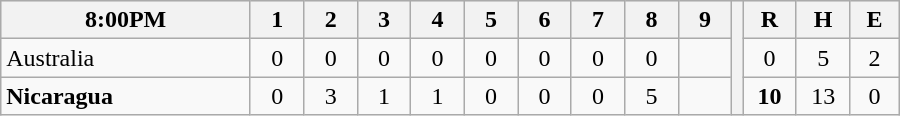<table border=1 cellspacing=0 width=600 style="margin-left:3em;" class="wikitable">
<tr style="text-align:center; background-color:#e6e6e6;">
<th align=left width=28%>8:00PM</th>
<th width=6%>1</th>
<th width=6%>2</th>
<th width=6%>3</th>
<th width=6%>4</th>
<th width=6%>5</th>
<th width=6%>6</th>
<th width=6%>7</th>
<th width=6%>8</th>
<th width=6%>9</th>
<th rowspan="3" width=0.5%></th>
<th width=6%>R</th>
<th width=6%>H</th>
<th width=6%>E</th>
</tr>
<tr style="text-align:center;">
<td align=left> Australia</td>
<td>0</td>
<td>0</td>
<td>0</td>
<td>0</td>
<td>0</td>
<td>0</td>
<td>0</td>
<td>0</td>
<td></td>
<td>0</td>
<td>5</td>
<td>2</td>
</tr>
<tr style="text-align:center;">
<td align=left> <strong>Nicaragua</strong></td>
<td>0</td>
<td>3</td>
<td>1</td>
<td>1</td>
<td>0</td>
<td>0</td>
<td>0</td>
<td>5</td>
<td></td>
<td><strong>10</strong></td>
<td>13</td>
<td>0</td>
</tr>
</table>
